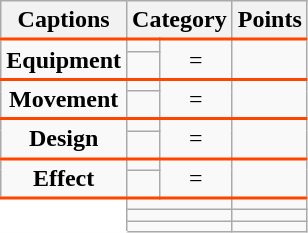<table class="wikitable" style="text-align: center;">
<tr>
<th>Captions</th>
<th colspan="2">Category</th>
<th>Points</th>
</tr>
<tr style="border-top:2px solid OrangeRed; height:0px;">
<td rowspan="2"><strong>Equipment</strong></td>
<td></td>
<td rowspan="2">=</td>
<td rowspan="2"></td>
</tr>
<tr>
<td></td>
</tr>
<tr style="border-top:2px solid OrangeRed; height:0px;">
<td rowspan="2"><strong>Movement</strong></td>
<td></td>
<td rowspan="2">=</td>
<td rowspan="2"></td>
</tr>
<tr>
<td></td>
</tr>
<tr style="border-top:2px solid OrangeRed; height:0px;">
<td rowspan="2"><strong>Design</strong></td>
<td></td>
<td rowspan="2">=</td>
<td rowspan="2"></td>
</tr>
<tr>
<td></td>
</tr>
<tr style="border-top:2px solid OrangeRed; height:0px;">
<td rowspan="2"><strong>Effect</strong></td>
<td></td>
<td rowspan="2">=</td>
<td rowspan="2"></td>
</tr>
<tr>
<td></td>
</tr>
<tr style="border-top:2px solid OrangeRed; height:0px;">
<td rowspan="3" style="background: white; border-left: 1px solid white; border-bottom: 1px solid white;"></td>
<td colspan="2"></td>
<td></td>
</tr>
<tr>
<td colspan="2"></td>
<td></td>
</tr>
<tr>
<td colspan="2"><strong></strong></td>
<td><strong></strong></td>
</tr>
</table>
